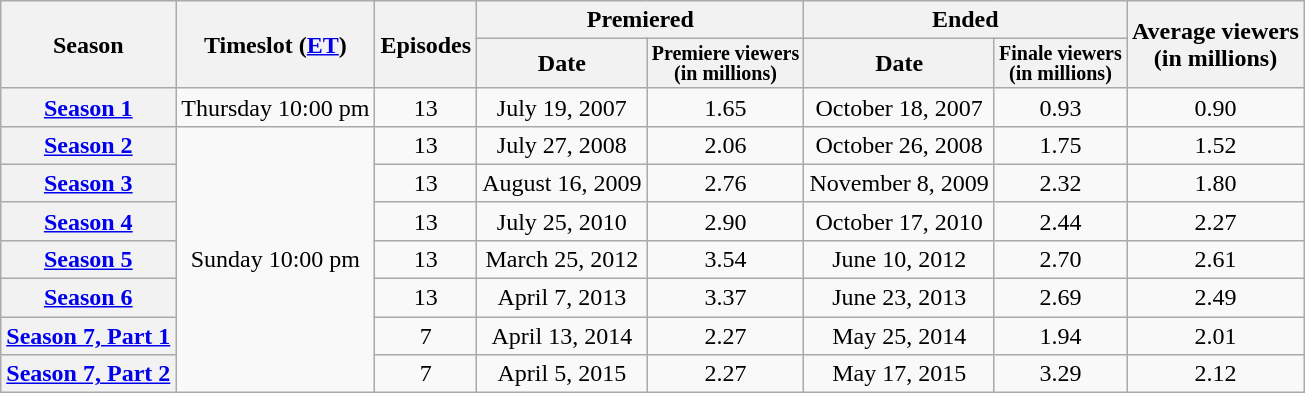<table class="wikitable" style="text-align: center;">
<tr>
<th rowspan="2">Season</th>
<th rowspan="2">Timeslot (<a href='#'>ET</a>)</th>
<th rowspan="2">Episodes</th>
<th colspan="2">Premiered</th>
<th colspan="2">Ended</th>
<th rowspan="2">Average viewers<br>(in millions)</th>
</tr>
<tr>
<th>Date</th>
<th style="font-size: smaller; line-height: 100%;">Premiere viewers<br>(in millions)</th>
<th>Date</th>
<th style="font-size: smaller; line-height: 100%;">Finale viewers<br>(in millions)</th>
</tr>
<tr>
<th><a href='#'>Season 1</a></th>
<td>Thursday 10:00 pm</td>
<td>13</td>
<td>July 19, 2007</td>
<td>1.65</td>
<td>October 18, 2007</td>
<td>0.93</td>
<td>0.90</td>
</tr>
<tr>
<th><a href='#'>Season 2</a></th>
<td rowspan="7">Sunday 10:00 pm</td>
<td>13</td>
<td>July 27, 2008</td>
<td>2.06</td>
<td>October 26, 2008</td>
<td>1.75</td>
<td>1.52</td>
</tr>
<tr>
<th><a href='#'>Season 3</a></th>
<td>13</td>
<td>August 16, 2009</td>
<td>2.76</td>
<td>November 8, 2009</td>
<td>2.32</td>
<td>1.80</td>
</tr>
<tr>
<th><a href='#'>Season 4</a></th>
<td>13</td>
<td>July 25, 2010</td>
<td>2.90</td>
<td>October 17, 2010</td>
<td>2.44</td>
<td>2.27</td>
</tr>
<tr>
<th><a href='#'>Season 5</a></th>
<td>13</td>
<td>March 25, 2012</td>
<td>3.54</td>
<td>June 10, 2012</td>
<td>2.70</td>
<td>2.61</td>
</tr>
<tr>
<th><a href='#'>Season 6</a></th>
<td>13</td>
<td>April 7, 2013</td>
<td>3.37</td>
<td>June 23, 2013</td>
<td>2.69</td>
<td>2.49</td>
</tr>
<tr>
<th><a href='#'>Season 7, Part 1</a></th>
<td>7</td>
<td>April 13, 2014</td>
<td>2.27</td>
<td>May 25, 2014</td>
<td>1.94</td>
<td>2.01</td>
</tr>
<tr>
<th><a href='#'>Season 7, Part 2</a></th>
<td>7</td>
<td>April 5, 2015</td>
<td>2.27</td>
<td>May 17, 2015</td>
<td>3.29</td>
<td>2.12</td>
</tr>
</table>
